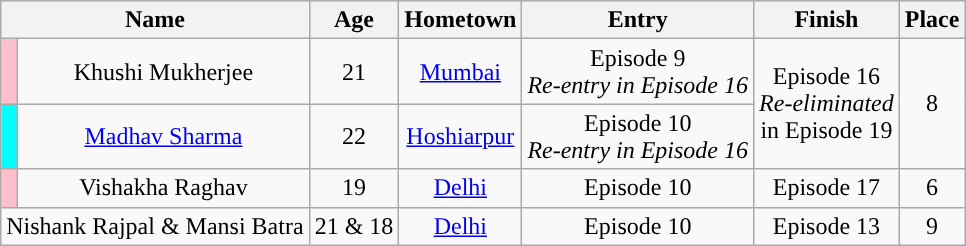<table class="wikitable sortable" style="text-align:center">
<tr>
<th colspan="2">Name</th>
<th>Age</th>
<th>Hometown</th>
<th>Entry</th>
<th>Finish</th>
<th>Place</th>
</tr>
<tr>
<td style="background:pink;"></td>
<td>Khushi Mukherjee</td>
<td>21</td>
<td><a href='#'>Mumbai</a></td>
<td>Episode 9<br><em>Re-entry in Episode 16</em></td>
<td rowspan="2">Episode 16<br><em>Re-eliminated</em><br>in Episode 19</td>
<td rowspan="2">8</td>
</tr>
<tr>
<td style="background:cyan"></td>
<td><a href='#'>Madhav Sharma</a></td>
<td>22</td>
<td><a href='#'>Hoshiarpur</a></td>
<td>Episode 10<br><em>Re-entry in Episode 16</em></td>
</tr>
<tr>
<td style="background:pink;"></td>
<td>Vishakha Raghav</td>
<td>19</td>
<td><a href='#'>Delhi</a></td>
<td>Episode 10</td>
<td>Episode 17</td>
<td>6</td>
</tr>
<tr>
<td colspan="2">Nishank Rajpal & Mansi Batra</td>
<td>21 & 18</td>
<td><a href='#'>Delhi</a></td>
<td>Episode 10</td>
<td>Episode 13</td>
<td>9</td>
</tr>
</table>
